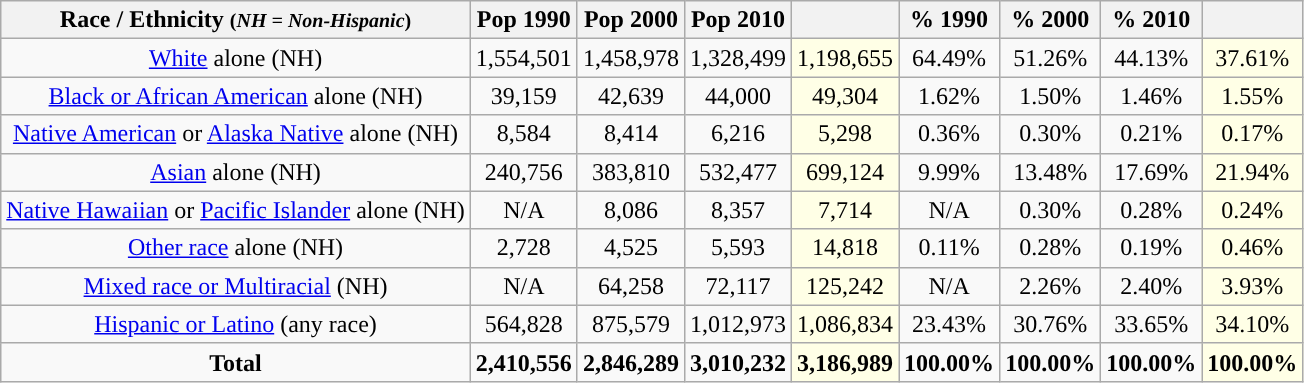<table class="wikitable" style="text-align:center;">
<tr>
<th>Race / Ethnicity <small>(<em>NH = Non-Hispanic</em>)</small></th>
<th>Pop 1990</th>
<th>Pop 2000</th>
<th>Pop 2010</th>
<th></th>
<th>% 1990</th>
<th>% 2000</th>
<th>% 2010</th>
<th></th>
</tr>
<tr>
<td><a href='#'>White</a> alone (NH)</td>
<td>1,554,501</td>
<td>1,458,978</td>
<td>1,328,499</td>
<td style='background: #ffffe6;'>1,198,655</td>
<td>64.49%</td>
<td>51.26%</td>
<td>44.13%</td>
<td style='background: #ffffe6;'>37.61%</td>
</tr>
<tr>
<td><a href='#'>Black or African American</a> alone (NH)</td>
<td>39,159</td>
<td>42,639</td>
<td>44,000</td>
<td style='background: #ffffe6;'>49,304</td>
<td>1.62%</td>
<td>1.50%</td>
<td>1.46%</td>
<td style='background: #ffffe6;'>1.55%</td>
</tr>
<tr>
<td><a href='#'>Native American</a> or <a href='#'>Alaska Native</a> alone (NH)</td>
<td>8,584</td>
<td>8,414</td>
<td>6,216</td>
<td style='background: #ffffe6;'>5,298</td>
<td>0.36%</td>
<td>0.30%</td>
<td>0.21%</td>
<td style='background: #ffffe6;'>0.17%</td>
</tr>
<tr>
<td><a href='#'>Asian</a> alone (NH)</td>
<td>240,756</td>
<td>383,810</td>
<td>532,477</td>
<td style='background: #ffffe6;'>699,124</td>
<td>9.99%</td>
<td>13.48%</td>
<td>17.69%</td>
<td style='background: #ffffe6;'>21.94%</td>
</tr>
<tr>
<td><a href='#'>Native Hawaiian</a> or <a href='#'>Pacific Islander</a> alone (NH)</td>
<td>N/A</td>
<td>8,086</td>
<td>8,357</td>
<td style='background: #ffffe6;'>7,714</td>
<td>N/A</td>
<td>0.30%</td>
<td>0.28%</td>
<td style='background: #ffffe6;'>0.24%</td>
</tr>
<tr>
<td><a href='#'>Other race</a> alone (NH)</td>
<td>2,728</td>
<td>4,525</td>
<td>5,593</td>
<td style='background: #ffffe6;'>14,818</td>
<td>0.11%</td>
<td>0.28%</td>
<td>0.19%</td>
<td style='background: #ffffe6;'>0.46%</td>
</tr>
<tr>
<td><a href='#'>Mixed race or Multiracial</a> (NH)</td>
<td>N/A</td>
<td>64,258</td>
<td>72,117</td>
<td style='background: #ffffe6;'>125,242</td>
<td>N/A</td>
<td>2.26%</td>
<td>2.40%</td>
<td style='background: #ffffe6;'>3.93%</td>
</tr>
<tr>
<td><a href='#'>Hispanic or Latino</a> (any race)</td>
<td>564,828</td>
<td>875,579</td>
<td>1,012,973</td>
<td style='background: #ffffe6;'>1,086,834</td>
<td>23.43%</td>
<td>30.76%</td>
<td>33.65%</td>
<td style='background: #ffffe6;'>34.10%</td>
</tr>
<tr>
<td><strong>Total</strong></td>
<td><strong>2,410,556</strong></td>
<td><strong>2,846,289</strong></td>
<td><strong>3,010,232</strong></td>
<td style='background: #ffffe6;'><strong>3,186,989</strong></td>
<td><strong>100.00%</strong></td>
<td><strong>100.00%</strong></td>
<td><strong>100.00%</strong></td>
<td style='background: #ffffe6;'><strong>100.00%</strong></td>
</tr>
</table>
